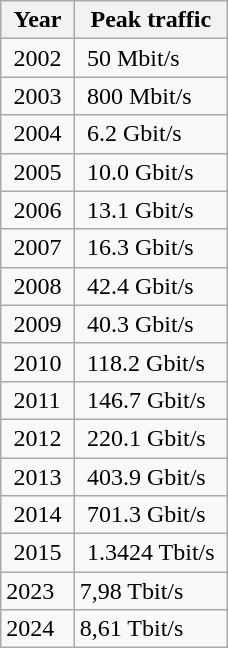<table class="wikitable">
<tr>
<th style="padding-left: 0.5em; padding-right: 0.5em;">Year</th>
<th style="padding-left: 0.5em; padding-right: 0.5em;">Peak traffic</th>
</tr>
<tr>
<td style="padding-left: 0.5em; padding-right: 0.5em;">2002</td>
<td style="padding-left: 0.5em; padding-right: 0.5em;">50 Mbit/s</td>
</tr>
<tr>
<td style="padding-left: 0.5em; padding-right: 0.5em;">2003</td>
<td style="padding-left: 0.5em; padding-right: 0.5em;">800 Mbit/s</td>
</tr>
<tr>
<td style="padding-left: 0.5em; padding-right: 0.5em;">2004</td>
<td style="padding-left: 0.5em; padding-right: 0.5em;">6.2 Gbit/s</td>
</tr>
<tr>
<td style="padding-left: 0.5em; padding-right: 0.5em;">2005</td>
<td style="padding-left: 0.5em; padding-right: 0.5em;">10.0 Gbit/s</td>
</tr>
<tr>
<td style="padding-left: 0.5em; padding-right: 0.5em;">2006</td>
<td style="padding-left: 0.5em; padding-right: 0.5em;">13.1 Gbit/s</td>
</tr>
<tr>
<td style="padding-left: 0.5em; padding-right: 0.5em;">2007</td>
<td style="padding-left: 0.5em; padding-right: 0.5em;">16.3 Gbit/s</td>
</tr>
<tr>
<td style="padding-left: 0.5em; padding-right: 0.5em;">2008</td>
<td style="padding-left: 0.5em; padding-right: 0.5em;">42.4 Gbit/s</td>
</tr>
<tr>
<td style="padding-left: 0.5em; padding-right: 0.5em;">2009</td>
<td style="padding-left: 0.5em; padding-right: 0.5em;">40.3 Gbit/s</td>
</tr>
<tr>
<td style="padding-left: 0.5em; padding-right: 0.5em;">2010</td>
<td style="padding-left: 0.5em; padding-right: 0.5em;">118.2 Gbit/s</td>
</tr>
<tr>
<td style="padding-left: 0.5em; padding-right: 0.5em;">2011</td>
<td style="padding-left: 0.5em; padding-right: 0.5em;">146.7 Gbit/s</td>
</tr>
<tr>
<td style="padding-left: 0.5em; padding-right: 0.5em;">2012</td>
<td style="padding-left: 0.5em; padding-right: 0.5em;">220.1 Gbit/s</td>
</tr>
<tr>
<td style="padding-left: 0.5em; padding-right: 0.5em;">2013</td>
<td style="padding-left: 0.5em; padding-right: 0.5em;">403.9 Gbit/s</td>
</tr>
<tr>
<td style="padding-left: 0.5em; padding-right: 0.5em;">2014</td>
<td style="padding-left: 0.5em; padding-right: 0.5em;">701.3 Gbit/s</td>
</tr>
<tr>
<td style="padding-left: 0.5em; padding-right: 0.5em;">2015</td>
<td style="padding-left: 0.5em; padding-right: 0.5em;">1.3424 Tbit/s</td>
</tr>
<tr>
<td>2023</td>
<td>7,98 Tbit/s</td>
</tr>
<tr>
<td>2024</td>
<td>8,61 Tbit/s</td>
</tr>
</table>
